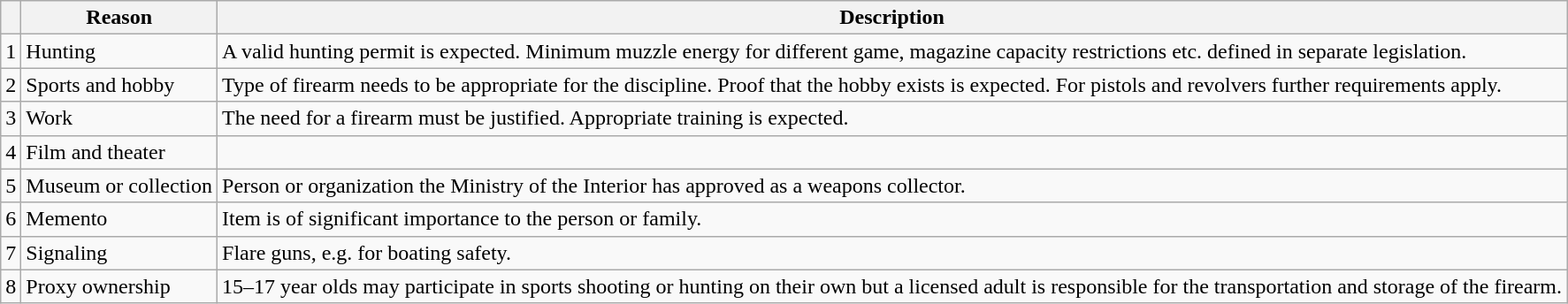<table class="wikitable">
<tr>
<th></th>
<th>Reason</th>
<th>Description</th>
</tr>
<tr>
<td>1</td>
<td>Hunting</td>
<td>A valid hunting permit is expected. Minimum muzzle energy for different game, magazine capacity restrictions etc. defined in separate legislation.</td>
</tr>
<tr>
<td>2</td>
<td>Sports and hobby</td>
<td>Type of firearm needs to be appropriate for the discipline. Proof that the hobby exists is expected. For pistols and revolvers further requirements apply.</td>
</tr>
<tr>
<td>3</td>
<td>Work</td>
<td>The need for a firearm must be justified. Appropriate training is expected.</td>
</tr>
<tr>
<td>4</td>
<td>Film and theater</td>
<td></td>
</tr>
<tr>
<td>5</td>
<td>Museum or collection</td>
<td>Person or organization the Ministry of the Interior has approved as a weapons collector.</td>
</tr>
<tr>
<td>6</td>
<td>Memento</td>
<td>Item is of significant importance to the person or family.</td>
</tr>
<tr>
<td>7</td>
<td>Signaling</td>
<td>Flare guns, e.g. for boating safety.</td>
</tr>
<tr>
<td>8</td>
<td>Proxy ownership</td>
<td>15–17 year olds may participate in sports shooting or hunting on their own but a licensed adult is responsible for the transportation and storage of the firearm.</td>
</tr>
</table>
